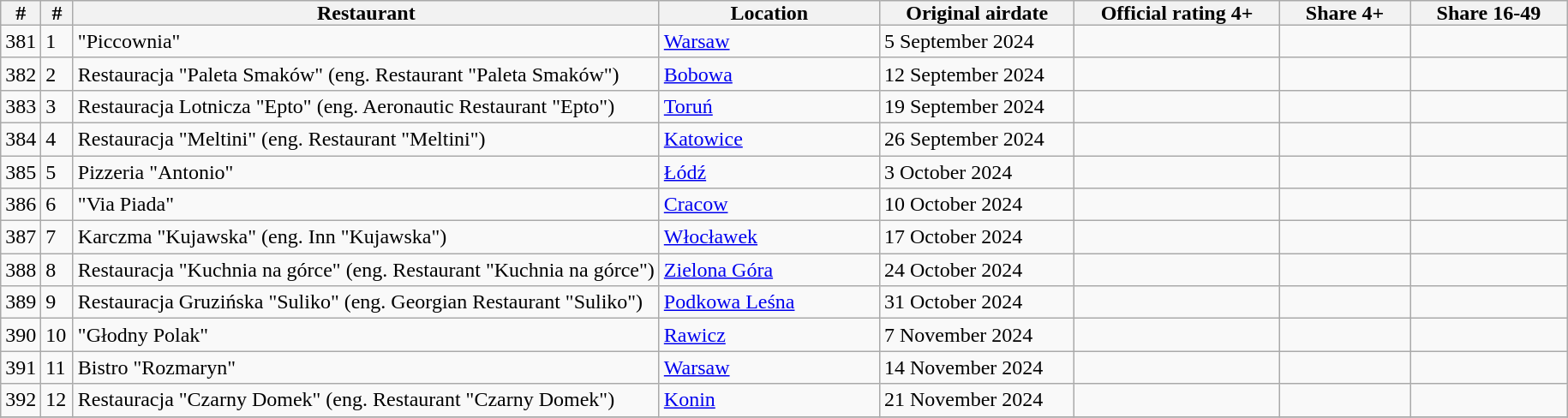<table class=wikitable>
<tr>
<th style="padding: 0px 8px">#</th>
<th style="padding: 0px 8px">#</th>
<th style="padding: 0px 35px">Restaurant</th>
<th style="padding: 0px 55px">Location</th>
<th style="padding: 0px 20px">Original airdate</th>
<th style="padding: 0px 20px">Official rating 4+</th>
<th style="padding: 0px 20px">Share 4+</th>
<th style="padding: 0px 20px">Share 16-49</th>
</tr>
<tr>
<td>381</td>
<td>1</td>
<td>"Piccownia" </td>
<td><a href='#'>Warsaw</a></td>
<td>5 September 2024</td>
<td></td>
<td></td>
<td></td>
</tr>
<tr>
<td>382</td>
<td>2</td>
<td>Restauracja "Paleta Smaków" (eng. Restaurant "Paleta Smaków")</td>
<td><a href='#'>Bobowa</a></td>
<td>12 September 2024</td>
<td></td>
<td></td>
<td></td>
</tr>
<tr>
<td>383</td>
<td>3</td>
<td>Restauracja Lotnicza "Epto" (eng. Aeronautic Restaurant "Epto") </td>
<td><a href='#'>Toruń</a></td>
<td>19 September 2024</td>
<td></td>
<td></td>
<td></td>
</tr>
<tr>
<td>384</td>
<td>4</td>
<td>Restauracja "Meltini" (eng. Restaurant "Meltini") </td>
<td><a href='#'>Katowice</a></td>
<td>26 September 2024</td>
<td></td>
<td></td>
<td></td>
</tr>
<tr>
<td>385</td>
<td>5</td>
<td>Pizzeria "Antonio" </td>
<td><a href='#'>Łódź</a></td>
<td>3 October 2024</td>
<td></td>
<td></td>
<td></td>
</tr>
<tr>
<td>386</td>
<td>6</td>
<td>"Via Piada" </td>
<td><a href='#'>Cracow</a></td>
<td>10 October 2024</td>
<td></td>
<td></td>
<td></td>
</tr>
<tr>
<td>387</td>
<td>7</td>
<td>Karczma "Kujawska" (eng. Inn "Kujawska") </td>
<td><a href='#'>Włocławek</a></td>
<td>17 October 2024</td>
<td></td>
<td></td>
<td></td>
</tr>
<tr>
<td>388</td>
<td>8</td>
<td>Restauracja "Kuchnia na górce" (eng. Restaurant "Kuchnia na górce") </td>
<td><a href='#'>Zielona Góra</a></td>
<td>24 October 2024</td>
<td></td>
<td></td>
<td></td>
</tr>
<tr>
<td>389</td>
<td>9</td>
<td>Restauracja Gruzińska "Suliko" (eng. Georgian Restaurant "Suliko") </td>
<td><a href='#'>Podkowa Leśna</a></td>
<td>31 October 2024</td>
<td></td>
<td></td>
<td></td>
</tr>
<tr>
<td>390</td>
<td>10</td>
<td>"Głodny Polak" </td>
<td><a href='#'>Rawicz</a></td>
<td>7 November 2024</td>
<td></td>
<td></td>
<td></td>
</tr>
<tr>
<td>391</td>
<td>11</td>
<td>Bistro "Rozmaryn" </td>
<td><a href='#'>Warsaw</a></td>
<td>14 November 2024</td>
<td></td>
<td></td>
<td></td>
</tr>
<tr>
<td>392</td>
<td>12</td>
<td>Restauracja "Czarny Domek" (eng. Restaurant "Czarny Domek") </td>
<td><a href='#'>Konin</a></td>
<td>21 November 2024</td>
<td></td>
<td></td>
<td></td>
</tr>
<tr>
</tr>
</table>
